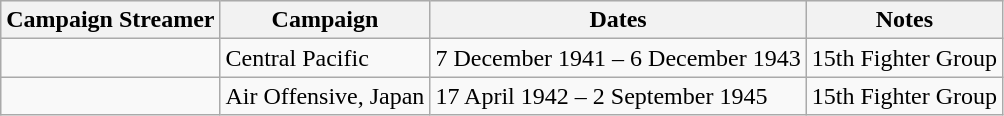<table class="wikitable">
<tr style="background:#efefef;">
<th>Campaign Streamer</th>
<th>Campaign</th>
<th>Dates</th>
<th>Notes</th>
</tr>
<tr>
<td></td>
<td>Central Pacific</td>
<td>7 December 1941 – 6 December 1943</td>
<td>15th Fighter Group</td>
</tr>
<tr>
<td></td>
<td>Air Offensive, Japan</td>
<td>17 April 1942 – 2 September 1945</td>
<td>15th Fighter Group</td>
</tr>
</table>
